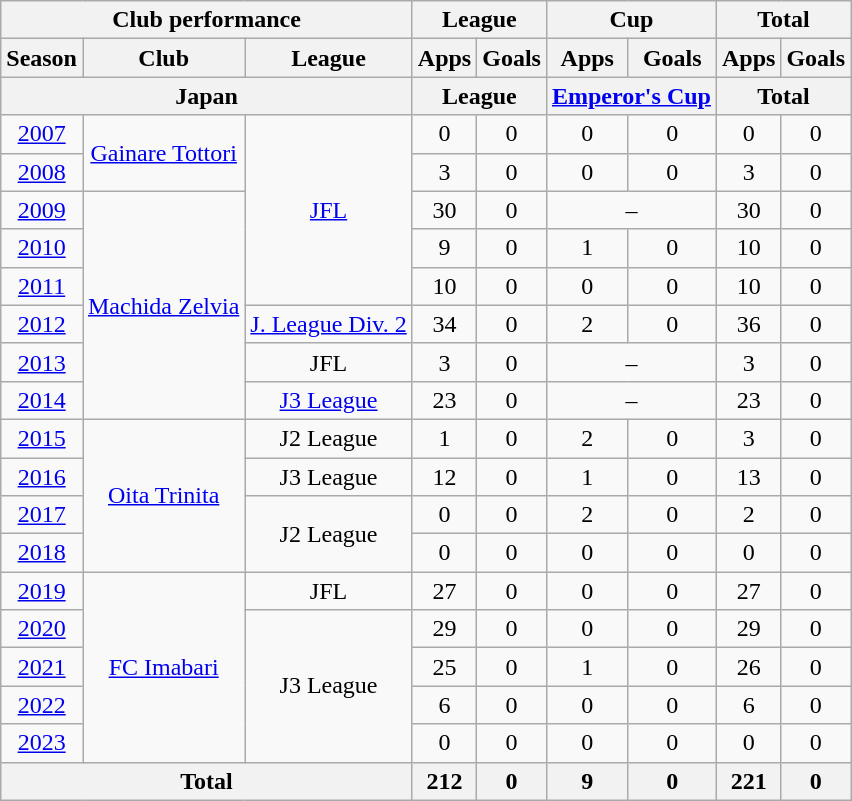<table class="wikitable" style="text-align:center;">
<tr>
<th colspan=3>Club performance</th>
<th colspan=2>League</th>
<th colspan=2>Cup</th>
<th colspan=2>Total</th>
</tr>
<tr>
<th>Season</th>
<th>Club</th>
<th>League</th>
<th>Apps</th>
<th>Goals</th>
<th>Apps</th>
<th>Goals</th>
<th>Apps</th>
<th>Goals</th>
</tr>
<tr>
<th colspan=3>Japan</th>
<th colspan=2>League</th>
<th colspan=2><a href='#'>Emperor's Cup</a></th>
<th colspan=2>Total</th>
</tr>
<tr>
<td><a href='#'>2007</a></td>
<td rowspan="2"><a href='#'>Gainare Tottori</a></td>
<td rowspan="5"><a href='#'>JFL</a></td>
<td>0</td>
<td>0</td>
<td>0</td>
<td>0</td>
<td>0</td>
<td>0</td>
</tr>
<tr>
<td><a href='#'>2008</a></td>
<td>3</td>
<td>0</td>
<td>0</td>
<td>0</td>
<td>3</td>
<td>0</td>
</tr>
<tr>
<td><a href='#'>2009</a></td>
<td rowspan="6"><a href='#'>Machida Zelvia</a></td>
<td>30</td>
<td>0</td>
<td colspan="2">–</td>
<td>30</td>
<td>0</td>
</tr>
<tr>
<td><a href='#'>2010</a></td>
<td>9</td>
<td>0</td>
<td>1</td>
<td>0</td>
<td>10</td>
<td>0</td>
</tr>
<tr>
<td><a href='#'>2011</a></td>
<td>10</td>
<td>0</td>
<td>0</td>
<td>0</td>
<td>10</td>
<td>0</td>
</tr>
<tr>
<td><a href='#'>2012</a></td>
<td><a href='#'>J. League Div. 2</a></td>
<td>34</td>
<td>0</td>
<td>2</td>
<td>0</td>
<td>36</td>
<td>0</td>
</tr>
<tr>
<td><a href='#'>2013</a></td>
<td>JFL</td>
<td>3</td>
<td>0</td>
<td colspan="2">–</td>
<td>3</td>
<td>0</td>
</tr>
<tr>
<td><a href='#'>2014</a></td>
<td><a href='#'>J3 League</a></td>
<td>23</td>
<td>0</td>
<td colspan="2">–</td>
<td>23</td>
<td>0</td>
</tr>
<tr>
<td><a href='#'>2015</a></td>
<td rowspan="4"><a href='#'>Oita Trinita</a></td>
<td>J2 League</td>
<td>1</td>
<td>0</td>
<td>2</td>
<td>0</td>
<td>3</td>
<td>0</td>
</tr>
<tr>
<td><a href='#'>2016</a></td>
<td>J3 League</td>
<td>12</td>
<td>0</td>
<td>1</td>
<td>0</td>
<td>13</td>
<td>0</td>
</tr>
<tr>
<td><a href='#'>2017</a></td>
<td rowspan="2">J2 League</td>
<td>0</td>
<td>0</td>
<td>2</td>
<td>0</td>
<td>2</td>
<td>0</td>
</tr>
<tr>
<td><a href='#'>2018</a></td>
<td>0</td>
<td>0</td>
<td>0</td>
<td>0</td>
<td>0</td>
<td>0</td>
</tr>
<tr>
<td><a href='#'>2019</a></td>
<td rowspan="5"><a href='#'>FC Imabari</a></td>
<td>JFL</td>
<td>27</td>
<td>0</td>
<td>0</td>
<td>0</td>
<td>27</td>
<td>0</td>
</tr>
<tr>
<td><a href='#'>2020</a></td>
<td rowspan="4">J3 League</td>
<td>29</td>
<td>0</td>
<td>0</td>
<td>0</td>
<td>29</td>
<td>0</td>
</tr>
<tr>
<td><a href='#'>2021</a></td>
<td>25</td>
<td>0</td>
<td>1</td>
<td>0</td>
<td>26</td>
<td>0</td>
</tr>
<tr>
<td><a href='#'>2022</a></td>
<td>6</td>
<td>0</td>
<td>0</td>
<td>0</td>
<td>6</td>
<td>0</td>
</tr>
<tr>
<td><a href='#'>2023</a></td>
<td>0</td>
<td>0</td>
<td>0</td>
<td>0</td>
<td>0</td>
<td>0</td>
</tr>
<tr>
<th colspan=3>Total</th>
<th>212</th>
<th>0</th>
<th>9</th>
<th>0</th>
<th>221</th>
<th>0</th>
</tr>
</table>
